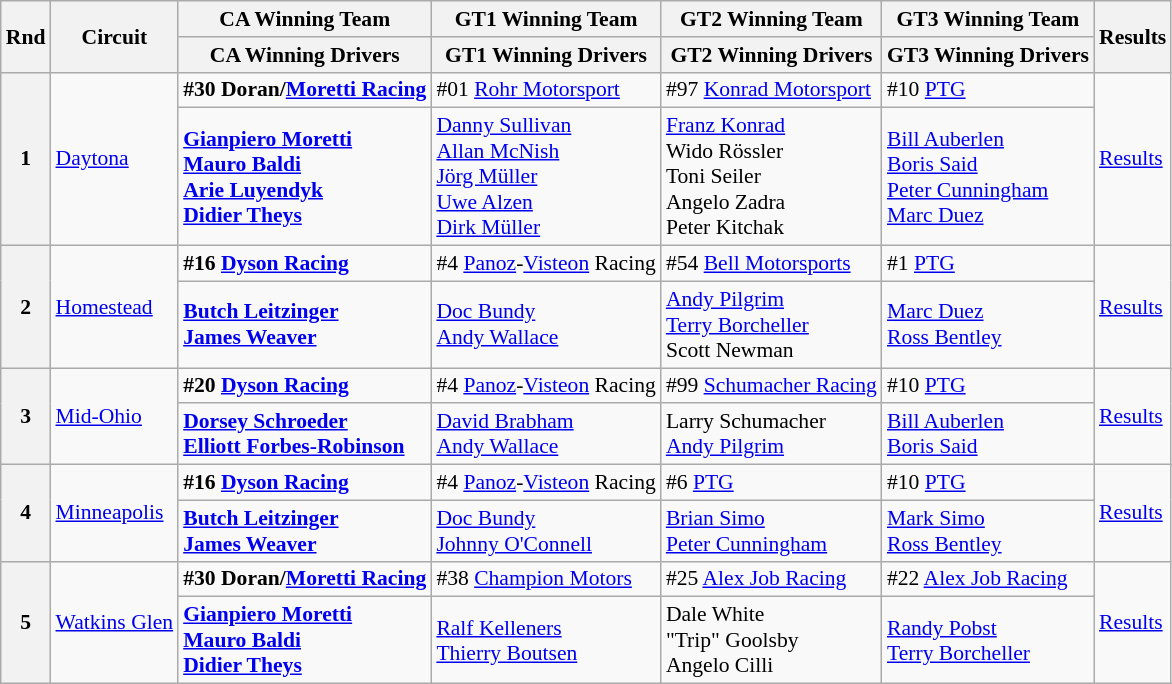<table class="wikitable" style="font-size: 90%;">
<tr>
<th rowspan=2>Rnd</th>
<th rowspan=2>Circuit</th>
<th>CA Winning Team</th>
<th>GT1 Winning Team</th>
<th>GT2 Winning Team</th>
<th>GT3 Winning Team</th>
<th rowspan=2>Results</th>
</tr>
<tr>
<th>CA Winning Drivers</th>
<th>GT1 Winning Drivers</th>
<th>GT2 Winning Drivers</th>
<th>GT3 Winning Drivers</th>
</tr>
<tr>
<th rowspan=2>1</th>
<td rowspan=2><a href='#'>Daytona</a></td>
<td><strong> #30 Doran/<a href='#'>Moretti Racing</a></strong></td>
<td> #01 <a href='#'>Rohr Motorsport</a></td>
<td> #97 <a href='#'>Konrad Motorsport</a></td>
<td> #10 <a href='#'>PTG</a></td>
<td rowspan=2><a href='#'>Results</a></td>
</tr>
<tr>
<td> <strong><a href='#'>Gianpiero Moretti</a></strong><br> <strong><a href='#'>Mauro Baldi</a></strong><br> <strong><a href='#'>Arie Luyendyk</a></strong><br> <strong><a href='#'>Didier Theys</a></strong></td>
<td> <a href='#'>Danny Sullivan</a><br> <a href='#'>Allan McNish</a><br> <a href='#'>Jörg Müller</a><br> <a href='#'>Uwe Alzen</a><br> <a href='#'>Dirk Müller</a></td>
<td> <a href='#'>Franz Konrad</a><br> Wido Rössler<br> Toni Seiler<br> Angelo Zadra<br> Peter Kitchak</td>
<td> <a href='#'>Bill Auberlen</a><br> <a href='#'>Boris Said</a><br> <a href='#'>Peter Cunningham</a><br> <a href='#'>Marc Duez</a></td>
</tr>
<tr>
<th rowspan=2>2</th>
<td rowspan=2><a href='#'>Homestead</a></td>
<td><strong> #16 <a href='#'>Dyson Racing</a></strong></td>
<td> #4 <a href='#'>Panoz</a>-<a href='#'>Visteon</a> Racing</td>
<td> #54 <a href='#'>Bell Motorsports</a></td>
<td> #1 <a href='#'>PTG</a></td>
<td rowspan=2><a href='#'>Results</a></td>
</tr>
<tr>
<td> <strong><a href='#'>Butch Leitzinger</a></strong><br> <strong><a href='#'>James Weaver</a></strong></td>
<td> <a href='#'>Doc Bundy</a><br> <a href='#'>Andy Wallace</a></td>
<td> <a href='#'>Andy Pilgrim</a><br> <a href='#'>Terry Borcheller</a><br> Scott Newman</td>
<td> <a href='#'>Marc Duez</a><br> <a href='#'>Ross Bentley</a></td>
</tr>
<tr>
<th rowspan=2>3</th>
<td rowspan=2><a href='#'>Mid-Ohio</a></td>
<td><strong> #20 <a href='#'>Dyson Racing</a></strong></td>
<td> #4 <a href='#'>Panoz</a>-<a href='#'>Visteon</a> Racing</td>
<td> #99 <a href='#'>Schumacher Racing</a></td>
<td> #10 <a href='#'>PTG</a></td>
<td rowspan=2><a href='#'>Results</a></td>
</tr>
<tr>
<td> <strong><a href='#'>Dorsey Schroeder</a></strong><br> <strong><a href='#'>Elliott Forbes-Robinson</a></strong></td>
<td> <a href='#'>David Brabham</a><br> <a href='#'>Andy Wallace</a></td>
<td> Larry Schumacher<br> <a href='#'>Andy Pilgrim</a></td>
<td> <a href='#'>Bill Auberlen</a><br> <a href='#'>Boris Said</a></td>
</tr>
<tr>
<th rowspan=2>4</th>
<td rowspan=2><a href='#'>Minneapolis</a></td>
<td><strong> #16 <a href='#'>Dyson Racing</a></strong></td>
<td> #4 <a href='#'>Panoz</a>-<a href='#'>Visteon</a> Racing</td>
<td> #6 <a href='#'>PTG</a></td>
<td> #10 <a href='#'>PTG</a></td>
<td rowspan=2><a href='#'>Results</a></td>
</tr>
<tr>
<td> <strong><a href='#'>Butch Leitzinger</a></strong><br> <strong><a href='#'>James Weaver</a></strong></td>
<td> <a href='#'>Doc Bundy</a><br> <a href='#'>Johnny O'Connell</a></td>
<td> <a href='#'>Brian Simo</a><br> <a href='#'>Peter Cunningham</a></td>
<td> <a href='#'>Mark Simo</a><br> <a href='#'>Ross Bentley</a></td>
</tr>
<tr>
<th rowspan=2>5</th>
<td rowspan=2><a href='#'>Watkins Glen</a></td>
<td><strong> #30 Doran/<a href='#'>Moretti Racing</a></strong></td>
<td> #38 <a href='#'>Champion Motors</a></td>
<td> #25 <a href='#'>Alex Job Racing</a></td>
<td> #22 <a href='#'>Alex Job Racing</a></td>
<td rowspan=2><a href='#'>Results</a></td>
</tr>
<tr>
<td> <strong><a href='#'>Gianpiero Moretti</a></strong><br> <strong><a href='#'>Mauro Baldi</a></strong><br> <strong><a href='#'>Didier Theys</a></strong></td>
<td> <a href='#'>Ralf Kelleners</a><br> <a href='#'>Thierry Boutsen</a></td>
<td> Dale White<br> "Trip" Goolsby<br> Angelo Cilli</td>
<td> <a href='#'>Randy Pobst</a><br> <a href='#'>Terry Borcheller</a></td>
</tr>
</table>
